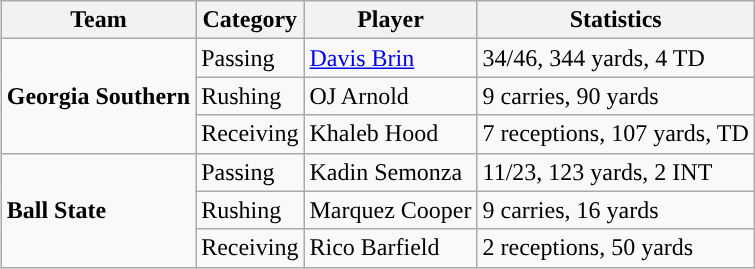<table class="wikitable" style="float: right;">
<tr>
<th>Team</th>
<th>Category</th>
<th>Player</th>
<th>Statistics</th>
</tr>
<tr>
<td rowspan=3><strong>Georgia Southern</strong></td>
<td>Passing</td>
<td><a href='#'>Davis Brin</a></td>
<td>34/46, 344 yards, 4 TD</td>
</tr>
<tr>
<td>Rushing</td>
<td>OJ Arnold</td>
<td>9 carries, 90 yards</td>
</tr>
<tr>
<td>Receiving</td>
<td>Khaleb Hood</td>
<td>7 receptions, 107 yards, TD</td>
</tr>
<tr>
<td rowspan=3><strong>Ball State</strong></td>
<td>Passing</td>
<td>Kadin Semonza</td>
<td>11/23, 123 yards, 2 INT</td>
</tr>
<tr>
<td>Rushing</td>
<td>Marquez Cooper</td>
<td>9 carries, 16 yards</td>
</tr>
<tr>
<td>Receiving</td>
<td>Rico Barfield</td>
<td>2 receptions, 50 yards</td>
</tr>
</table>
